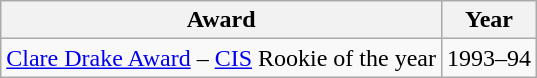<table class="wikitable">
<tr>
<th>Award</th>
<th>Year</th>
</tr>
<tr>
<td><a href='#'>Clare Drake Award</a> – <a href='#'>CIS</a> Rookie of the year </td>
<td>1993–94</td>
</tr>
</table>
